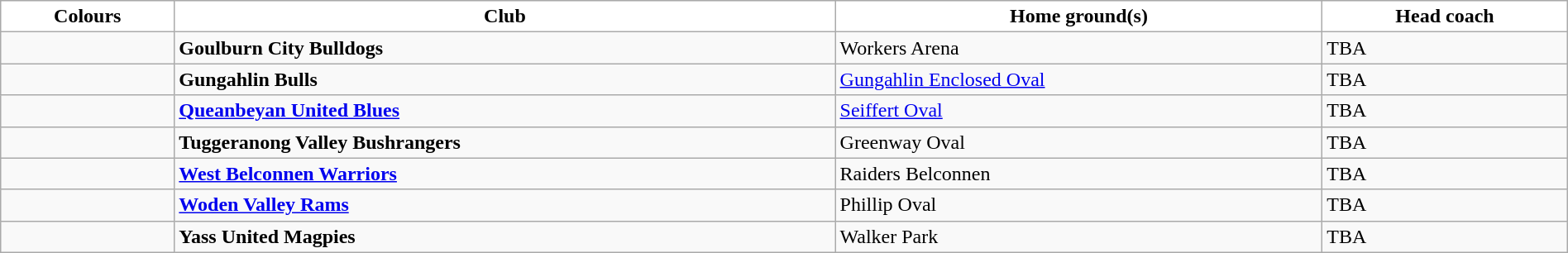<table class="wikitable" style="width:100%; text-align:left">
<tr>
<th style="background:white">Colours</th>
<th style="background:white">Club</th>
<th style="background:white">Home ground(s)</th>
<th style="background:white">Head coach</th>
</tr>
<tr>
<td style="text-align:center"></td>
<td><strong>Goulburn City Bulldogs</strong></td>
<td>Workers Arena</td>
<td>TBA</td>
</tr>
<tr>
<td style="text-align:center"></td>
<td><strong>Gungahlin Bulls</strong></td>
<td><a href='#'>Gungahlin Enclosed Oval</a></td>
<td>TBA</td>
</tr>
<tr>
<td style="text-align:center"></td>
<td><a href='#'><strong>Queanbeyan United Blues</strong></a></td>
<td><a href='#'>Seiffert Oval</a></td>
<td>TBA</td>
</tr>
<tr>
<td style="text-align:center"></td>
<td><strong>Tuggeranong Valley Bushrangers</strong></td>
<td>Greenway Oval</td>
<td>TBA</td>
</tr>
<tr>
<td style="text-align:center"></td>
<td><strong><a href='#'>West Belconnen Warriors</a></strong></td>
<td>Raiders Belconnen</td>
<td>TBA</td>
</tr>
<tr>
<td style="text-align:center"></td>
<td><strong><a href='#'>Woden Valley Rams</a></strong></td>
<td>Phillip Oval</td>
<td>TBA</td>
</tr>
<tr>
<td style="text-align:center"></td>
<td><strong>Yass United Magpies</strong></td>
<td>Walker Park</td>
<td>TBA</td>
</tr>
</table>
